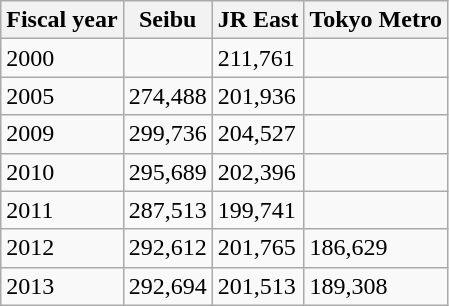<table class="wikitable">
<tr>
<th>Fiscal year</th>
<th>Seibu</th>
<th>JR East</th>
<th>Tokyo Metro</th>
</tr>
<tr>
<td>2000</td>
<td></td>
<td>211,761</td>
<td></td>
</tr>
<tr>
<td>2005</td>
<td>274,488</td>
<td>201,936</td>
<td></td>
</tr>
<tr>
<td>2009</td>
<td>299,736</td>
<td>204,527</td>
<td></td>
</tr>
<tr>
<td>2010</td>
<td>295,689</td>
<td>202,396</td>
<td></td>
</tr>
<tr>
<td>2011</td>
<td>287,513</td>
<td>199,741</td>
<td></td>
</tr>
<tr>
<td>2012</td>
<td>292,612</td>
<td>201,765</td>
<td>186,629</td>
</tr>
<tr>
<td>2013</td>
<td>292,694</td>
<td>201,513</td>
<td>189,308</td>
</tr>
</table>
